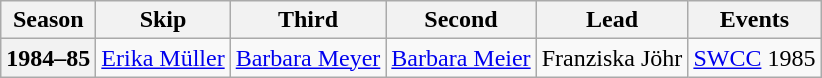<table class="wikitable">
<tr>
<th scope="col">Season</th>
<th scope="col">Skip</th>
<th scope="col">Third</th>
<th scope="col">Second</th>
<th scope="col">Lead</th>
<th scope="col">Events</th>
</tr>
<tr>
<th scope="row">1984–85</th>
<td><a href='#'>Erika Müller</a></td>
<td><a href='#'>Barbara Meyer</a></td>
<td><a href='#'>Barbara Meier</a></td>
<td>Franziska Jöhr</td>
<td><a href='#'>SWCC</a> 1985 <br> </td>
</tr>
</table>
